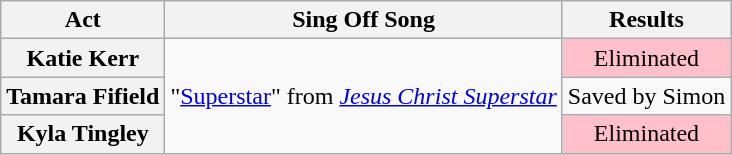<table class="wikitable plainrowheaders" style="text-align:center;">
<tr>
<th scope="col">Act</th>
<th scope="col">Sing Off Song</th>
<th scope="col">Results</th>
</tr>
<tr>
<th scope="row">Katie Kerr</th>
<td rowspan="3">"<a href='#'>Superstar</a>" from <em><a href='#'>Jesus Christ Superstar</a></em></td>
<td style="background:pink;">Eliminated</td>
</tr>
<tr>
<th scope="row">Tamara Fifield</th>
<td>Saved by Simon</td>
</tr>
<tr>
<th scope="row">Kyla Tingley</th>
<td style="background:pink;">Eliminated</td>
</tr>
</table>
